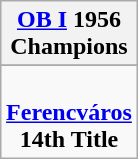<table class="wikitable" style="text-align: center; margin: 0 auto;">
<tr>
<th><a href='#'>OB I</a> 1956<br>Champions</th>
</tr>
<tr>
</tr>
<tr>
<td> <br><strong><a href='#'>Ferencváros</a></strong><br><strong>14th Title</strong></td>
</tr>
</table>
